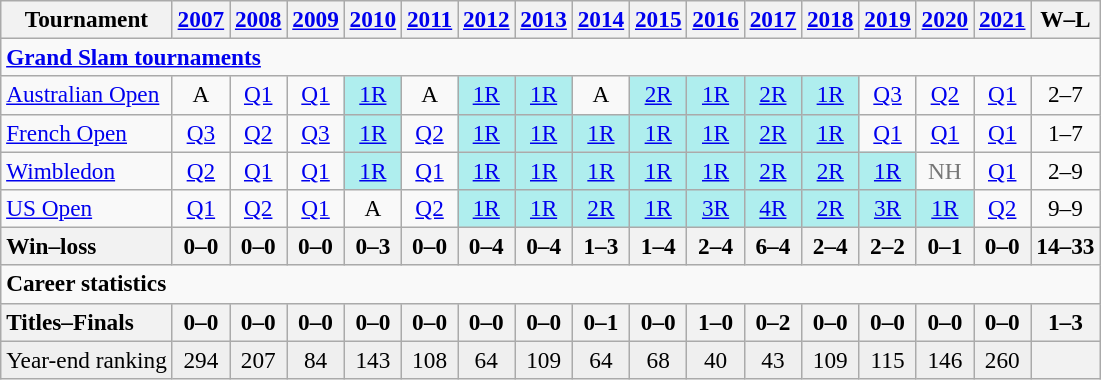<table class=wikitable style=text-align:center;font-size:97%>
<tr>
<th>Tournament</th>
<th><a href='#'>2007</a></th>
<th><a href='#'>2008</a></th>
<th><a href='#'>2009</a></th>
<th><a href='#'>2010</a></th>
<th><a href='#'>2011</a></th>
<th><a href='#'>2012</a></th>
<th><a href='#'>2013</a></th>
<th><a href='#'>2014</a></th>
<th><a href='#'>2015</a></th>
<th><a href='#'>2016</a></th>
<th><a href='#'>2017</a></th>
<th><a href='#'>2018</a></th>
<th><a href='#'>2019</a></th>
<th><a href='#'>2020</a></th>
<th><a href='#'>2021</a></th>
<th>W–L</th>
</tr>
<tr>
<td colspan="17" align="left"><strong><a href='#'>Grand Slam tournaments</a></strong></td>
</tr>
<tr>
<td align=left><a href='#'>Australian Open</a></td>
<td>A</td>
<td><a href='#'>Q1</a></td>
<td><a href='#'>Q1</a></td>
<td bgcolor=afeeee><a href='#'>1R</a></td>
<td>A</td>
<td bgcolor=afeeee><a href='#'>1R</a></td>
<td bgcolor=afeeee><a href='#'>1R</a></td>
<td>A</td>
<td bgcolor=afeeee><a href='#'>2R</a></td>
<td bgcolor=afeeee><a href='#'>1R</a></td>
<td bgcolor=afeeee><a href='#'>2R</a></td>
<td bgcolor=afeeee><a href='#'>1R</a></td>
<td><a href='#'>Q3</a></td>
<td><a href='#'>Q2</a></td>
<td><a href='#'>Q1</a></td>
<td>2–7</td>
</tr>
<tr>
<td align=left><a href='#'>French Open</a></td>
<td><a href='#'>Q3</a></td>
<td><a href='#'>Q2</a></td>
<td><a href='#'>Q3</a></td>
<td bgcolor=afeeee><a href='#'>1R</a></td>
<td><a href='#'>Q2</a></td>
<td bgcolor=afeeee><a href='#'>1R</a></td>
<td bgcolor=afeeee><a href='#'>1R</a></td>
<td bgcolor=afeeee><a href='#'>1R</a></td>
<td bgcolor=afeeee><a href='#'>1R</a></td>
<td bgcolor=afeeee><a href='#'>1R</a></td>
<td bgcolor=afeeee><a href='#'>2R</a></td>
<td bgcolor=afeeee><a href='#'>1R</a></td>
<td><a href='#'>Q1</a></td>
<td><a href='#'>Q1</a></td>
<td><a href='#'>Q1</a></td>
<td>1–7</td>
</tr>
<tr>
<td align=left><a href='#'>Wimbledon</a></td>
<td><a href='#'>Q2</a></td>
<td><a href='#'>Q1</a></td>
<td><a href='#'>Q1</a></td>
<td bgcolor=afeeee><a href='#'>1R</a></td>
<td><a href='#'>Q1</a></td>
<td bgcolor=afeeee><a href='#'>1R</a></td>
<td bgcolor=afeeee><a href='#'>1R</a></td>
<td bgcolor=afeeee><a href='#'>1R</a></td>
<td bgcolor=afeeee><a href='#'>1R</a></td>
<td bgcolor=afeeee><a href='#'>1R</a></td>
<td bgcolor=afeeee><a href='#'>2R</a></td>
<td bgcolor=afeeee><a href='#'>2R</a></td>
<td bgcolor=afeeee><a href='#'>1R</a></td>
<td style=color:#767676>NH</td>
<td><a href='#'>Q1</a></td>
<td>2–9</td>
</tr>
<tr>
<td align=left><a href='#'>US Open</a></td>
<td><a href='#'>Q1</a></td>
<td><a href='#'>Q2</a></td>
<td><a href='#'>Q1</a></td>
<td>A</td>
<td><a href='#'>Q2</a></td>
<td bgcolor=afeeee><a href='#'>1R</a></td>
<td bgcolor=afeeee><a href='#'>1R</a></td>
<td bgcolor=afeeee><a href='#'>2R</a></td>
<td bgcolor=afeeee><a href='#'>1R</a></td>
<td bgcolor=afeeee><a href='#'>3R</a></td>
<td bgcolor=afeeee><a href='#'>4R</a></td>
<td bgcolor=afeeee><a href='#'>2R</a></td>
<td bgcolor=afeeee><a href='#'>3R</a></td>
<td bgcolor=afeeee><a href='#'>1R</a></td>
<td><a href='#'>Q2</a></td>
<td>9–9</td>
</tr>
<tr>
<th style=text-align:left>Win–loss</th>
<th>0–0</th>
<th>0–0</th>
<th>0–0</th>
<th>0–3</th>
<th>0–0</th>
<th>0–4</th>
<th>0–4</th>
<th>1–3</th>
<th>1–4</th>
<th>2–4</th>
<th>6–4</th>
<th>2–4</th>
<th>2–2</th>
<th>0–1</th>
<th>0–0</th>
<th>14–33</th>
</tr>
<tr>
<td colspan="17" align="left"><strong>Career statistics</strong></td>
</tr>
<tr>
<th style=text-align:left>Titles–Finals</th>
<th>0–0</th>
<th>0–0</th>
<th>0–0</th>
<th>0–0</th>
<th>0–0</th>
<th>0–0</th>
<th>0–0</th>
<th>0–1</th>
<th>0–0</th>
<th>1–0</th>
<th>0–2</th>
<th>0–0</th>
<th>0–0</th>
<th>0–0</th>
<th>0–0</th>
<th>1–3</th>
</tr>
<tr bgcolor=efefef>
<td align=left>Year-end ranking</td>
<td>294</td>
<td>207</td>
<td>84</td>
<td>143</td>
<td>108</td>
<td>64</td>
<td>109</td>
<td>64</td>
<td>68</td>
<td>40</td>
<td>43</td>
<td>109</td>
<td>115</td>
<td>146</td>
<td>260</td>
<th></th>
</tr>
</table>
